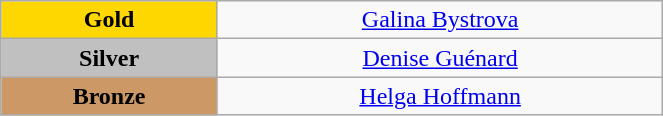<table class="wikitable" style="text-align:center; " width="35%">
<tr>
<td bgcolor="gold"><strong>Gold</strong></td>
<td><a href='#'>Galina Bystrova</a><br>  <small><em></em></small></td>
</tr>
<tr>
<td bgcolor="silver"><strong>Silver</strong></td>
<td><a href='#'>Denise Guénard</a><br>  <small><em></em></small></td>
</tr>
<tr>
<td bgcolor="CC9966"><strong>Bronze</strong></td>
<td><a href='#'>Helga Hoffmann</a><br>  <small><em></em></small></td>
</tr>
</table>
